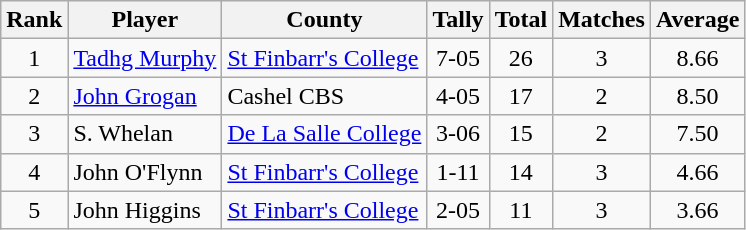<table class="wikitable">
<tr>
<th>Rank</th>
<th>Player</th>
<th>County</th>
<th>Tally</th>
<th>Total</th>
<th>Matches</th>
<th>Average</th>
</tr>
<tr>
<td rowspan=1 align=center>1</td>
<td><a href='#'>Tadhg Murphy</a></td>
<td><a href='#'>St Finbarr's College</a></td>
<td align=center>7-05</td>
<td align=center>26</td>
<td align=center>3</td>
<td align=center>8.66</td>
</tr>
<tr>
<td rowspan=1 align=center>2</td>
<td><a href='#'>John Grogan</a></td>
<td>Cashel CBS</td>
<td align=center>4-05</td>
<td align=center>17</td>
<td align=center>2</td>
<td align=center>8.50</td>
</tr>
<tr>
<td rowspan=1 align=center>3</td>
<td>S. Whelan</td>
<td><a href='#'>De La Salle College</a></td>
<td align=center>3-06</td>
<td align=center>15</td>
<td align=center>2</td>
<td align=center>7.50</td>
</tr>
<tr>
<td rowspan=1 align=center>4</td>
<td>John O'Flynn</td>
<td><a href='#'>St Finbarr's College</a></td>
<td align=center>1-11</td>
<td align=center>14</td>
<td align=center>3</td>
<td align=center>4.66</td>
</tr>
<tr>
<td rowspan=1 align=center>5</td>
<td>John Higgins</td>
<td><a href='#'>St Finbarr's College</a></td>
<td align=center>2-05</td>
<td align=center>11</td>
<td align=center>3</td>
<td align=center>3.66</td>
</tr>
</table>
